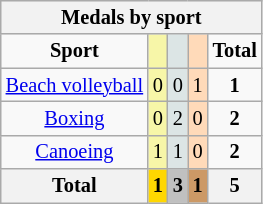<table class="wikitable" style="font-size:85%; text-align:center;">
<tr style="background:#efefef;">
<th colspan=5><strong>Medals by sport</strong></th>
</tr>
<tr>
<td><strong>Sport</strong></td>
<td style="background:#f7f6a8;"></td>
<td style="background:#dce5e5;"></td>
<td style="background:#ffdab9;"></td>
<td><strong>Total</strong></td>
</tr>
<tr>
<td><a href='#'>Beach volleyball</a></td>
<td style="background:#F7F6A8;">0</td>
<td style="background:#DCE5E5;">0</td>
<td style="background:#FFDAB9;">1</td>
<td><strong>1</strong></td>
</tr>
<tr>
<td><a href='#'>Boxing</a></td>
<td style="background:#F7F6A8;">0</td>
<td style="background:#DCE5E5;">2</td>
<td style="background:#FFDAB9;">0</td>
<td><strong>2</strong></td>
</tr>
<tr>
<td><a href='#'>Canoeing</a></td>
<td style="background:#F7F6A8;">1</td>
<td style="background:#DCE5E5;">1</td>
<td style="background:#FFDAB9;">0</td>
<td><strong>2</strong></td>
</tr>
<tr>
<th>Total</th>
<th style="background:gold;"  >1</th>
<th style="background:silver;">3</th>
<th style="background:#c96;"  >1</th>
<th>5</th>
</tr>
</table>
